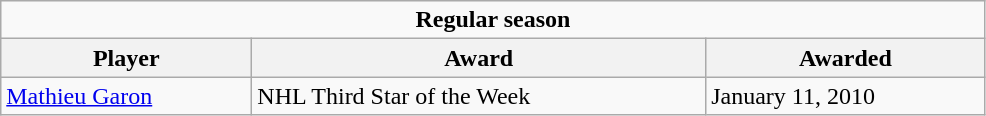<table class="wikitable" style="width:52%;">
<tr>
<td colspan="10" style="text-align:center;"><strong>Regular season</strong></td>
</tr>
<tr>
<th>Player</th>
<th>Award</th>
<th>Awarded</th>
</tr>
<tr>
<td><a href='#'>Mathieu Garon</a></td>
<td>NHL Third Star of the Week</td>
<td>January 11, 2010</td>
</tr>
</table>
